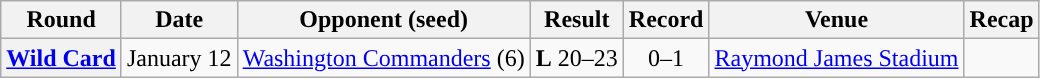<table class="wikitable" style="text-align:center">
<tr>
<th>Round</th>
<th>Date</th>
<th>Opponent (seed)</th>
<th>Result</th>
<th>Record</th>
<th>Venue</th>
<th>Recap</th>
</tr>
<tr>
<th><a href='#'>Wild Card</a></th>
<td>January 12</td>
<td><a href='#'>Washington Commanders</a> (6)</td>
<td><strong>L</strong> 20–23</td>
<td>0–1</td>
<td><a href='#'>Raymond James Stadium</a></td>
<td></td>
</tr>
</table>
